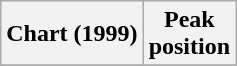<table class="wikitable plainrowheaders">
<tr>
<th scope="col">Chart (1999)</th>
<th scope="col">Peak<br>position</th>
</tr>
<tr>
</tr>
</table>
